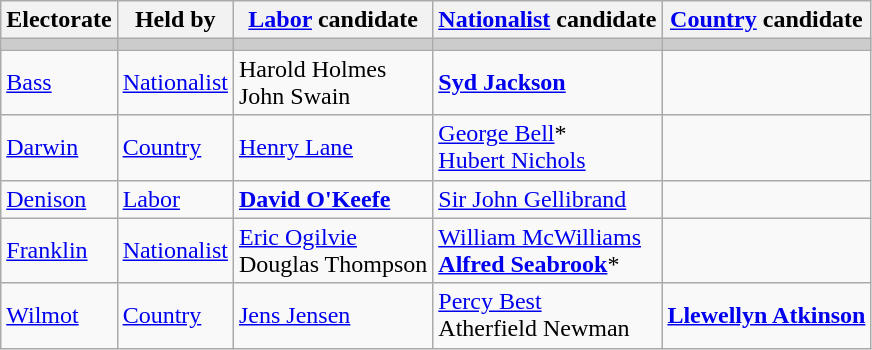<table class="wikitable">
<tr>
<th>Electorate</th>
<th>Held by</th>
<th><a href='#'>Labor</a> candidate</th>
<th><a href='#'>Nationalist</a> candidate</th>
<th><a href='#'>Country</a> candidate</th>
</tr>
<tr bgcolor="#cccccc">
<td></td>
<td></td>
<td></td>
<td></td>
<td></td>
</tr>
<tr>
<td><a href='#'>Bass</a></td>
<td><a href='#'>Nationalist</a></td>
<td>Harold Holmes<br>John Swain</td>
<td><strong><a href='#'>Syd Jackson</a></strong></td>
<td></td>
</tr>
<tr>
<td><a href='#'>Darwin</a></td>
<td><a href='#'>Country</a></td>
<td><a href='#'>Henry Lane</a></td>
<td><a href='#'>George Bell</a>*<br><a href='#'>Hubert Nichols</a></td>
<td></td>
</tr>
<tr>
<td><a href='#'>Denison</a></td>
<td><a href='#'>Labor</a></td>
<td><strong><a href='#'>David O'Keefe</a></strong></td>
<td><a href='#'>Sir John Gellibrand</a></td>
<td></td>
</tr>
<tr>
<td><a href='#'>Franklin</a></td>
<td><a href='#'>Nationalist</a></td>
<td><a href='#'>Eric Ogilvie</a><br>Douglas Thompson</td>
<td><a href='#'>William McWilliams</a><br><strong><a href='#'>Alfred Seabrook</a></strong>*</td>
<td></td>
</tr>
<tr>
<td><a href='#'>Wilmot</a></td>
<td><a href='#'>Country</a></td>
<td><a href='#'>Jens Jensen</a></td>
<td><a href='#'>Percy Best</a><br>Atherfield Newman</td>
<td><strong><a href='#'>Llewellyn Atkinson</a></strong></td>
</tr>
</table>
